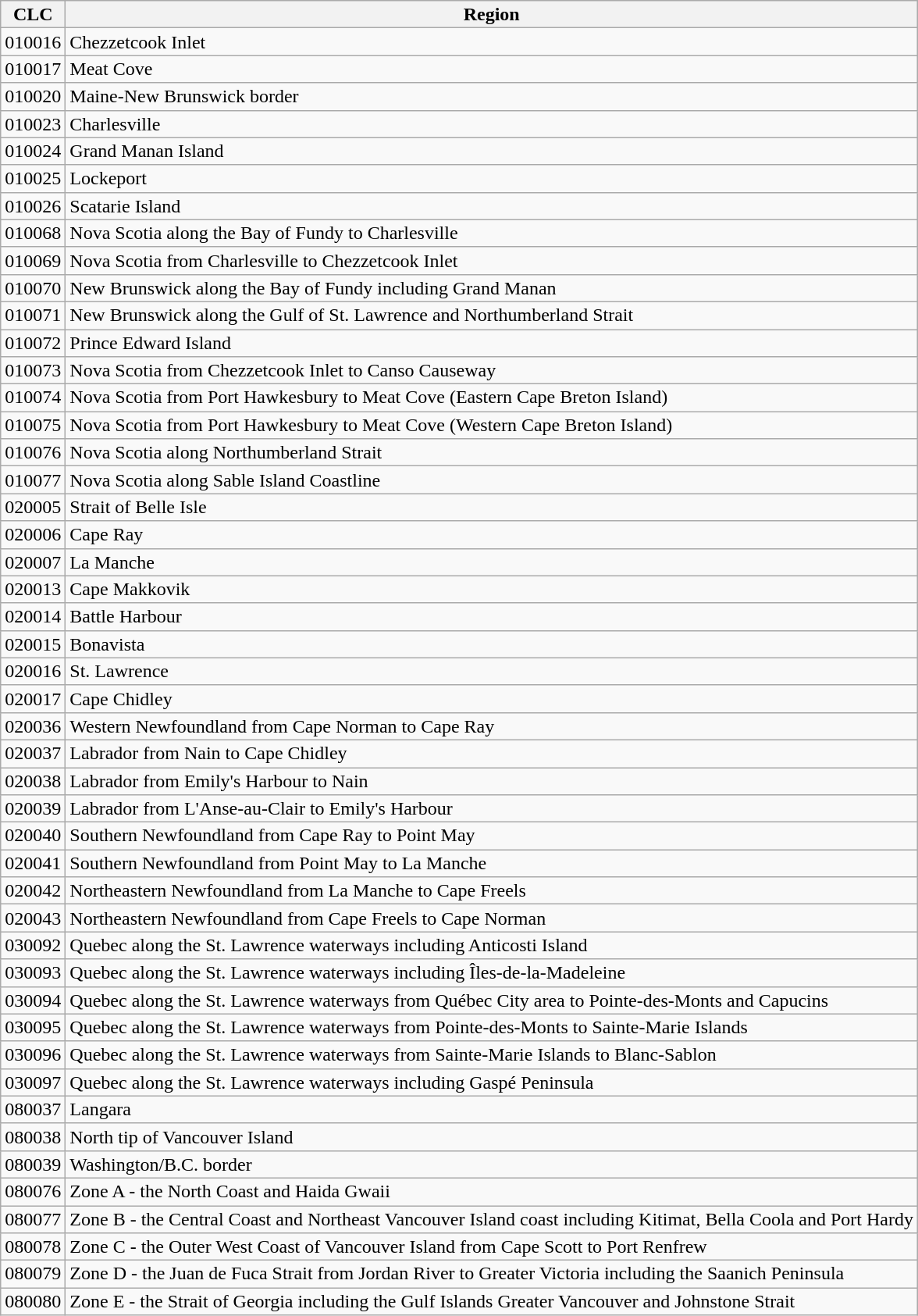<table class="wikitable" style="line-height: 100%;">
<tr>
<th>CLC</th>
<th>Region</th>
</tr>
<tr>
<td>010016</td>
<td>Chezzetcook Inlet</td>
</tr>
<tr>
<td>010017</td>
<td>Meat Cove</td>
</tr>
<tr>
<td>010020</td>
<td>Maine-New Brunswick border</td>
</tr>
<tr>
<td>010023</td>
<td>Charlesville</td>
</tr>
<tr>
<td>010024</td>
<td>Grand Manan Island</td>
</tr>
<tr>
<td>010025</td>
<td>Lockeport</td>
</tr>
<tr>
<td>010026</td>
<td>Scatarie Island</td>
</tr>
<tr>
<td>010068</td>
<td>Nova Scotia along the Bay of Fundy to Charlesville</td>
</tr>
<tr>
<td>010069</td>
<td>Nova Scotia from Charlesville to Chezzetcook Inlet</td>
</tr>
<tr>
<td>010070</td>
<td>New Brunswick along the Bay of Fundy including Grand Manan</td>
</tr>
<tr>
<td>010071</td>
<td>New Brunswick along the Gulf of St. Lawrence and Northumberland Strait</td>
</tr>
<tr>
<td>010072</td>
<td>Prince Edward Island</td>
</tr>
<tr>
<td>010073</td>
<td>Nova Scotia from Chezzetcook Inlet to Canso Causeway</td>
</tr>
<tr>
<td>010074</td>
<td>Nova Scotia from Port Hawkesbury to Meat Cove (Eastern Cape Breton Island)</td>
</tr>
<tr>
<td>010075</td>
<td>Nova Scotia from Port Hawkesbury to Meat Cove (Western Cape Breton Island)</td>
</tr>
<tr>
<td>010076</td>
<td>Nova Scotia along Northumberland Strait</td>
</tr>
<tr>
<td>010077</td>
<td>Nova Scotia along Sable Island Coastline</td>
</tr>
<tr>
<td>020005</td>
<td>Strait of Belle Isle</td>
</tr>
<tr>
<td>020006</td>
<td>Cape Ray</td>
</tr>
<tr>
<td>020007</td>
<td>La Manche</td>
</tr>
<tr>
<td>020013</td>
<td>Cape Makkovik</td>
</tr>
<tr>
<td>020014</td>
<td>Battle Harbour</td>
</tr>
<tr>
<td>020015</td>
<td>Bonavista</td>
</tr>
<tr>
<td>020016</td>
<td>St. Lawrence</td>
</tr>
<tr>
<td>020017</td>
<td>Cape Chidley</td>
</tr>
<tr>
<td>020036</td>
<td>Western Newfoundland from Cape Norman to Cape Ray</td>
</tr>
<tr>
<td>020037</td>
<td>Labrador from Nain to Cape Chidley</td>
</tr>
<tr>
<td>020038</td>
<td>Labrador from Emily's Harbour to Nain</td>
</tr>
<tr>
<td>020039</td>
<td>Labrador from L'Anse-au-Clair to Emily's Harbour</td>
</tr>
<tr>
<td>020040</td>
<td>Southern Newfoundland from Cape Ray to Point May</td>
</tr>
<tr>
<td>020041</td>
<td>Southern Newfoundland from Point May to La Manche</td>
</tr>
<tr>
<td>020042</td>
<td>Northeastern Newfoundland from La Manche to Cape Freels</td>
</tr>
<tr>
<td>020043</td>
<td>Northeastern Newfoundland from Cape Freels to Cape Norman</td>
</tr>
<tr>
<td>030092</td>
<td>Quebec along the St. Lawrence waterways including Anticosti Island</td>
</tr>
<tr>
<td>030093</td>
<td>Quebec along the St. Lawrence waterways including Îles-de-la-Madeleine</td>
</tr>
<tr>
<td>030094</td>
<td>Quebec along the St. Lawrence waterways from Québec City area to Pointe-des-Monts and Capucins</td>
</tr>
<tr>
<td>030095</td>
<td>Quebec along the St. Lawrence waterways from Pointe-des-Monts to Sainte-Marie Islands</td>
</tr>
<tr>
<td>030096</td>
<td>Quebec along the St. Lawrence waterways from Sainte-Marie Islands to Blanc-Sablon</td>
</tr>
<tr>
<td>030097</td>
<td>Quebec along the St. Lawrence waterways including Gaspé Peninsula</td>
</tr>
<tr>
<td>080037</td>
<td>Langara</td>
</tr>
<tr>
<td>080038</td>
<td>North tip of Vancouver Island</td>
</tr>
<tr>
<td>080039</td>
<td>Washington/B.C. border</td>
</tr>
<tr>
<td>080076</td>
<td>Zone A - the North Coast and Haida Gwaii</td>
</tr>
<tr>
<td>080077</td>
<td>Zone B - the Central Coast and Northeast Vancouver Island coast including Kitimat, Bella Coola and Port Hardy</td>
</tr>
<tr>
<td>080078</td>
<td>Zone C - the Outer West Coast of Vancouver Island from Cape Scott to Port Renfrew</td>
</tr>
<tr>
<td>080079</td>
<td>Zone D - the Juan de Fuca Strait from Jordan River to Greater Victoria including the Saanich Peninsula</td>
</tr>
<tr>
<td>080080</td>
<td>Zone E - the Strait of Georgia including the Gulf Islands Greater Vancouver and Johnstone Strait</td>
</tr>
</table>
